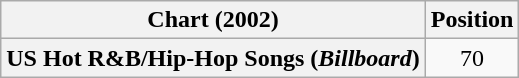<table class="wikitable plainrowheaders" style="text-align:center">
<tr>
<th>Chart (2002)</th>
<th>Position</th>
</tr>
<tr>
<th scope="row">US Hot R&B/Hip-Hop Songs (<em>Billboard</em>)</th>
<td>70</td>
</tr>
</table>
